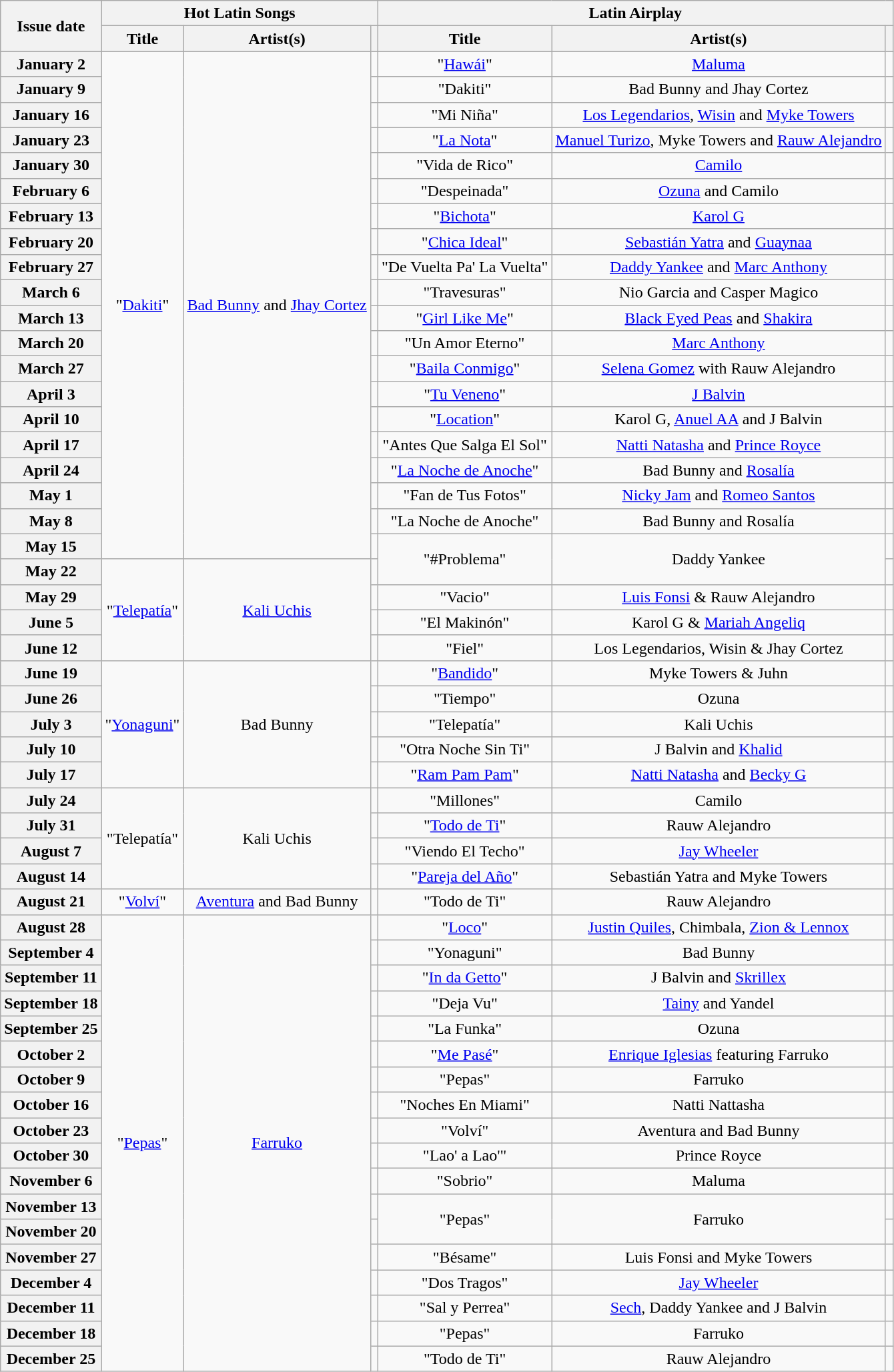<table class="wikitable plainrowheaders" style="text-align:center">
<tr>
<th scope=col rowspan=2>Issue date</th>
<th scope=col colspan=3>Hot Latin Songs</th>
<th scope=col colspan=3>Latin Airplay</th>
</tr>
<tr>
<th scope=col>Title</th>
<th scope=col>Artist(s)</th>
<th scope=col></th>
<th scope=col>Title</th>
<th scope=col>Artist(s)</th>
<th scope=col></th>
</tr>
<tr>
<th scope="row">January 2</th>
<td rowspan="20">"<a href='#'>Dakiti</a>"</td>
<td rowspan="20"><a href='#'>Bad Bunny</a> and <a href='#'>Jhay Cortez</a></td>
<td></td>
<td>"<a href='#'>Hawái</a>"</td>
<td><a href='#'>Maluma</a></td>
<td></td>
</tr>
<tr>
<th scope="row">January 9</th>
<td></td>
<td>"Dakiti"</td>
<td>Bad Bunny and Jhay Cortez</td>
<td></td>
</tr>
<tr>
<th scope="row">January 16</th>
<td></td>
<td>"Mi Niña"</td>
<td><a href='#'>Los Legendarios</a>, <a href='#'>Wisin</a> and <a href='#'>Myke Towers</a></td>
<td></td>
</tr>
<tr>
<th scope="row">January 23</th>
<td></td>
<td>"<a href='#'>La Nota</a>"</td>
<td><a href='#'>Manuel Turizo</a>, Myke Towers and <a href='#'>Rauw Alejandro</a></td>
<td></td>
</tr>
<tr>
<th scope="row">January 30</th>
<td></td>
<td>"Vida de Rico"</td>
<td><a href='#'>Camilo</a></td>
<td></td>
</tr>
<tr>
<th scope="row">February 6</th>
<td></td>
<td>"Despeinada"</td>
<td><a href='#'>Ozuna</a> and Camilo</td>
<td></td>
</tr>
<tr>
<th scope="row">February 13</th>
<td></td>
<td>"<a href='#'>Bichota</a>"</td>
<td><a href='#'>Karol G</a></td>
<td></td>
</tr>
<tr>
<th scope="row">February 20</th>
<td></td>
<td>"<a href='#'>Chica Ideal</a>"</td>
<td><a href='#'>Sebastián Yatra</a> and <a href='#'>Guaynaa</a></td>
<td></td>
</tr>
<tr>
<th scope="row">February 27</th>
<td></td>
<td>"De Vuelta Pa' La Vuelta"</td>
<td><a href='#'>Daddy Yankee</a> and <a href='#'>Marc Anthony</a></td>
<td></td>
</tr>
<tr>
<th scope="row">March 6</th>
<td></td>
<td>"Travesuras"</td>
<td>Nio Garcia and Casper Magico</td>
<td></td>
</tr>
<tr>
<th scope="row">March 13</th>
<td></td>
<td>"<a href='#'>Girl Like Me</a>"</td>
<td><a href='#'>Black Eyed Peas</a> and <a href='#'>Shakira</a></td>
<td></td>
</tr>
<tr>
<th scope="row">March 20</th>
<td></td>
<td>"Un Amor Eterno"</td>
<td><a href='#'>Marc Anthony</a></td>
<td></td>
</tr>
<tr>
<th scope="row">March 27</th>
<td></td>
<td>"<a href='#'>Baila Conmigo</a>"</td>
<td><a href='#'>Selena Gomez</a> with Rauw Alejandro</td>
<td></td>
</tr>
<tr>
<th scope="row">April 3</th>
<td></td>
<td>"<a href='#'>Tu Veneno</a>"</td>
<td><a href='#'>J Balvin</a></td>
<td></td>
</tr>
<tr>
<th scope="row">April 10</th>
<td></td>
<td>"<a href='#'>Location</a>"</td>
<td>Karol G, <a href='#'>Anuel AA</a> and J Balvin</td>
<td></td>
</tr>
<tr>
<th scope="row">April 17</th>
<td></td>
<td>"Antes Que Salga El Sol"</td>
<td><a href='#'>Natti Natasha</a> and <a href='#'>Prince Royce</a></td>
<td></td>
</tr>
<tr>
<th scope="row">April 24</th>
<td></td>
<td>"<a href='#'>La Noche de Anoche</a>"</td>
<td>Bad Bunny and <a href='#'>Rosalía</a></td>
<td></td>
</tr>
<tr>
<th scope="row">May 1</th>
<td></td>
<td>"Fan de Tus Fotos"</td>
<td><a href='#'>Nicky Jam</a> and <a href='#'>Romeo Santos</a></td>
<td></td>
</tr>
<tr>
<th scope="row">May 8</th>
<td></td>
<td>"La Noche de Anoche"</td>
<td>Bad Bunny and Rosalía</td>
<td></td>
</tr>
<tr>
<th scope="row">May 15</th>
<td></td>
<td rowspan=2>"#Problema"</td>
<td rowspan=2>Daddy Yankee</td>
<td></td>
</tr>
<tr>
<th scope="row">May 22</th>
<td rowspan=4>"<a href='#'>Telepatía</a>"</td>
<td rowspan=4><a href='#'>Kali Uchis</a></td>
<td></td>
<td></td>
</tr>
<tr>
<th scope="row">May 29</th>
<td></td>
<td>"Vacio"</td>
<td><a href='#'>Luis Fonsi</a> & Rauw Alejandro</td>
<td></td>
</tr>
<tr>
<th scope="row">June 5</th>
<td></td>
<td>"El Makinón"</td>
<td>Karol G & <a href='#'>Mariah Angeliq</a></td>
<td></td>
</tr>
<tr>
<th scope="row">June 12</th>
<td></td>
<td>"Fiel"</td>
<td>Los Legendarios, Wisin & Jhay Cortez</td>
<td></td>
</tr>
<tr>
<th scope="row">June 19</th>
<td rowspan=5>"<a href='#'>Yonaguni</a>"</td>
<td rowspan=5>Bad Bunny</td>
<td></td>
<td>"<a href='#'>Bandido</a>"</td>
<td>Myke Towers & Juhn</td>
<td></td>
</tr>
<tr>
<th scope="row">June 26</th>
<td></td>
<td>"Tiempo"</td>
<td>Ozuna</td>
<td></td>
</tr>
<tr>
<th scope="row">July 3</th>
<td></td>
<td>"Telepatía"</td>
<td>Kali Uchis</td>
<td></td>
</tr>
<tr>
<th scope="row">July 10</th>
<td></td>
<td>"Otra Noche Sin Ti"</td>
<td>J Balvin and <a href='#'>Khalid</a></td>
<td></td>
</tr>
<tr>
<th scope="row">July 17</th>
<td></td>
<td>"<a href='#'>Ram Pam Pam</a>"</td>
<td><a href='#'>Natti Natasha</a> and <a href='#'>Becky G</a></td>
<td></td>
</tr>
<tr>
<th scope="row">July 24</th>
<td rowspan=4>"Telepatía"</td>
<td rowspan=4>Kali Uchis</td>
<td></td>
<td>"Millones"</td>
<td>Camilo</td>
<td></td>
</tr>
<tr>
<th scope="row">July 31</th>
<td></td>
<td>"<a href='#'>Todo de Ti</a>"</td>
<td>Rauw Alejandro</td>
<td></td>
</tr>
<tr>
<th scope="row">August 7</th>
<td></td>
<td>"Viendo El Techo"</td>
<td><a href='#'>Jay Wheeler</a></td>
<td></td>
</tr>
<tr>
<th scope="row">August 14</th>
<td></td>
<td>"<a href='#'>Pareja del Año</a>"</td>
<td>Sebastián Yatra and Myke Towers</td>
<td></td>
</tr>
<tr>
<th scope="row">August 21</th>
<td>"<a href='#'>Volví</a>"</td>
<td><a href='#'>Aventura</a> and Bad Bunny</td>
<td></td>
<td>"Todo de Ti"</td>
<td>Rauw Alejandro</td>
<td></td>
</tr>
<tr>
<th scope="row">August 28</th>
<td rowspan=18>"<a href='#'>Pepas</a>"</td>
<td rowspan=18><a href='#'>Farruko</a></td>
<td></td>
<td>"<a href='#'>Loco</a>"</td>
<td><a href='#'>Justin Quiles</a>, Chimbala, <a href='#'>Zion & Lennox</a></td>
<td></td>
</tr>
<tr>
<th scope="row">September 4</th>
<td></td>
<td>"Yonaguni"</td>
<td>Bad Bunny</td>
<td></td>
</tr>
<tr>
<th scope="row">September 11</th>
<td></td>
<td>"<a href='#'>In da Getto</a>"</td>
<td>J Balvin and <a href='#'>Skrillex</a></td>
<td></td>
</tr>
<tr>
<th scope="row">September 18</th>
<td></td>
<td>"Deja Vu"</td>
<td><a href='#'>Tainy</a> and Yandel</td>
<td></td>
</tr>
<tr>
<th scope="row">September 25</th>
<td></td>
<td>"La Funka"</td>
<td>Ozuna</td>
<td></td>
</tr>
<tr>
<th scope="row">October 2</th>
<td></td>
<td>"<a href='#'>Me Pasé</a>"</td>
<td><a href='#'>Enrique Iglesias</a> featuring Farruko</td>
<td></td>
</tr>
<tr>
<th scope="row">October 9</th>
<td></td>
<td>"Pepas"</td>
<td>Farruko</td>
<td></td>
</tr>
<tr>
<th scope="row">October 16</th>
<td></td>
<td>"Noches En Miami"</td>
<td>Natti Nattasha</td>
<td></td>
</tr>
<tr>
<th scope="row">October 23</th>
<td></td>
<td>"Volví"</td>
<td>Aventura and Bad Bunny</td>
<td></td>
</tr>
<tr>
<th scope="row">October 30</th>
<td></td>
<td>"Lao' a Lao'"</td>
<td>Prince Royce</td>
<td></td>
</tr>
<tr>
<th scope="row">November 6</th>
<td></td>
<td>"Sobrio"</td>
<td>Maluma</td>
<td></td>
</tr>
<tr>
<th scope="row">November 13</th>
<td></td>
<td rowspan=2>"Pepas"</td>
<td rowspan=2>Farruko</td>
<td></td>
</tr>
<tr>
<th scope="row">November 20</th>
<td></td>
<td></td>
</tr>
<tr>
<th scope="row">November 27</th>
<td></td>
<td>"Bésame"</td>
<td>Luis Fonsi and Myke Towers</td>
<td></td>
</tr>
<tr>
<th scope="row">December 4</th>
<td></td>
<td>"Dos Tragos"</td>
<td><a href='#'>Jay Wheeler</a></td>
<td></td>
</tr>
<tr>
<th scope="row">December 11</th>
<td></td>
<td>"Sal y Perrea"</td>
<td><a href='#'>Sech</a>, Daddy Yankee and J Balvin</td>
<td></td>
</tr>
<tr>
<th scope="row">December 18</th>
<td></td>
<td>"Pepas"</td>
<td>Farruko</td>
<td></td>
</tr>
<tr>
<th scope="row">December 25</th>
<td></td>
<td>"Todo de Ti"</td>
<td>Rauw Alejandro</td>
<td></td>
</tr>
</table>
